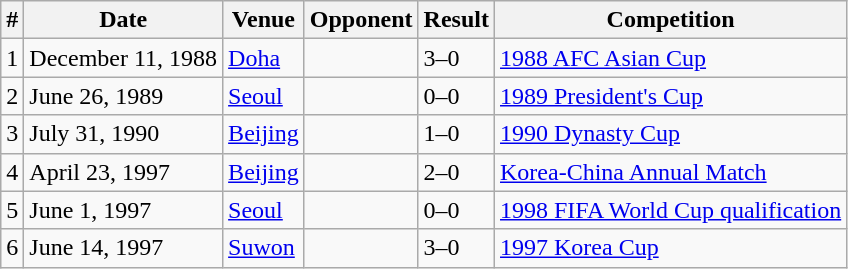<table class="wikitable">
<tr>
<th>#</th>
<th>Date</th>
<th>Venue</th>
<th>Opponent</th>
<th>Result</th>
<th>Competition</th>
</tr>
<tr>
<td>1</td>
<td>December 11, 1988</td>
<td><a href='#'>Doha</a></td>
<td></td>
<td>3–0</td>
<td><a href='#'>1988 AFC Asian Cup</a></td>
</tr>
<tr>
<td>2</td>
<td>June 26, 1989</td>
<td><a href='#'>Seoul</a></td>
<td></td>
<td>0–0</td>
<td><a href='#'>1989 President's Cup</a></td>
</tr>
<tr>
<td>3</td>
<td>July 31, 1990</td>
<td><a href='#'>Beijing</a></td>
<td></td>
<td>1–0</td>
<td><a href='#'>1990 Dynasty Cup</a></td>
</tr>
<tr>
<td>4</td>
<td>April 23, 1997</td>
<td><a href='#'>Beijing</a></td>
<td></td>
<td>2–0</td>
<td><a href='#'>Korea-China Annual Match</a></td>
</tr>
<tr>
<td>5</td>
<td>June 1, 1997</td>
<td><a href='#'>Seoul</a></td>
<td></td>
<td>0–0</td>
<td><a href='#'>1998 FIFA World Cup qualification</a></td>
</tr>
<tr>
<td>6</td>
<td>June 14, 1997</td>
<td><a href='#'>Suwon</a></td>
<td></td>
<td>3–0</td>
<td><a href='#'>1997 Korea Cup</a></td>
</tr>
</table>
